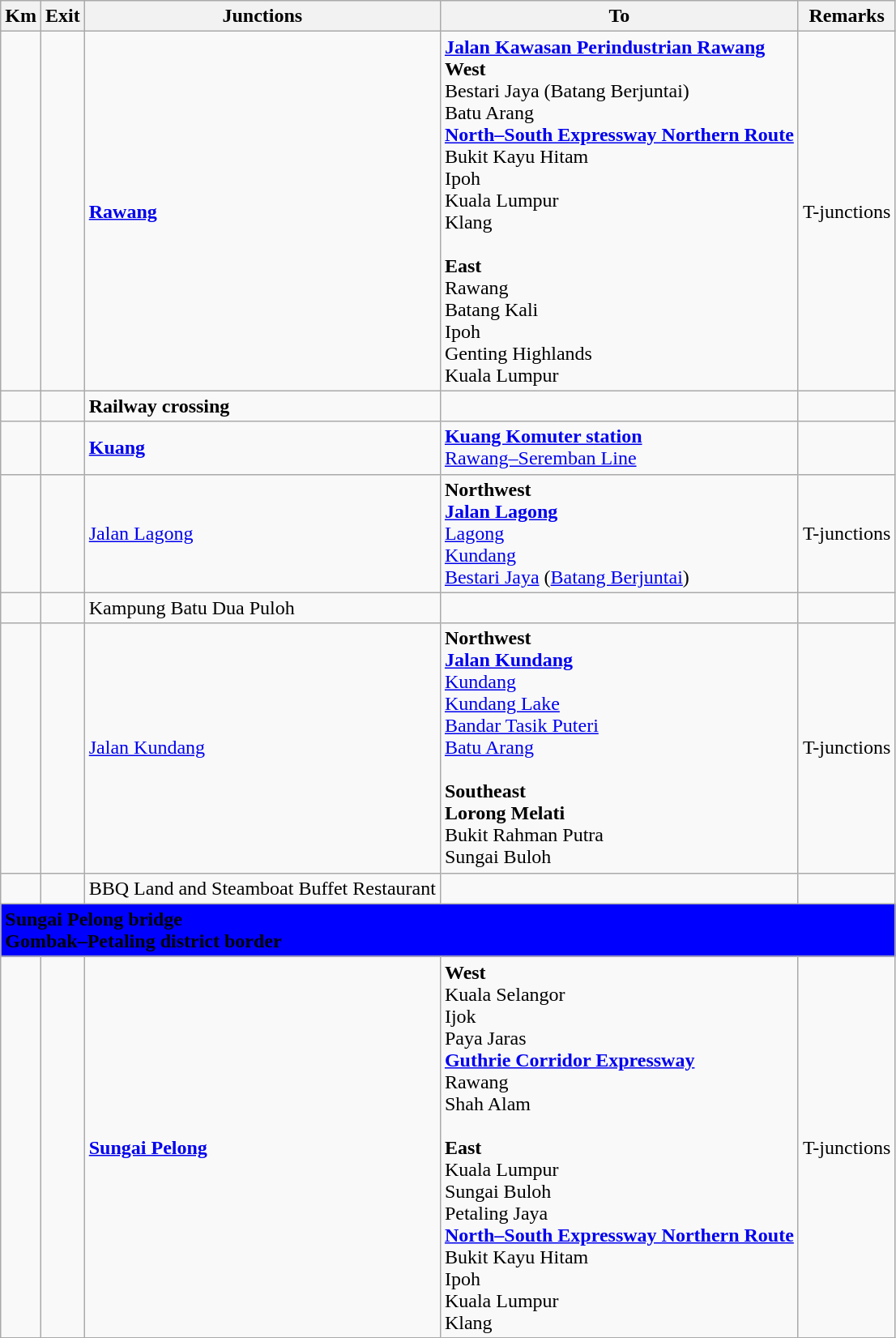<table class="wikitable">
<tr>
<th>Km</th>
<th>Exit</th>
<th>Junctions</th>
<th>To</th>
<th>Remarks</th>
</tr>
<tr>
<td></td>
<td></td>
<td><strong><a href='#'>Rawang</a></strong><br></td>
<td>  <strong><a href='#'>Jalan Kawasan Perindustrian Rawang</a></strong><br><strong>West</strong><br>Bestari Jaya (Batang Berjuntai)<br>Batu Arang<br>  <strong><a href='#'>North–South Expressway Northern Route</a></strong><br>Bukit Kayu Hitam<br>Ipoh<br>Kuala Lumpur<br>Klang<br><br><strong>East</strong><br>Rawang<br>Batang Kali<br>Ipoh<br>Genting Highlands<br>Kuala Lumpur</td>
<td>T-junctions</td>
</tr>
<tr>
<td></td>
<td></td>
<td><strong>Railway crossing</strong></td>
<td></td>
<td></td>
</tr>
<tr>
<td></td>
<td></td>
<td><strong><a href='#'>Kuang</a></strong></td>
<td> <strong><a href='#'>Kuang Komuter station</a></strong><br><a href='#'>Rawang–Seremban Line</a></td>
<td></td>
</tr>
<tr>
<td></td>
<td></td>
<td><a href='#'>Jalan Lagong</a></td>
<td><strong>Northwest</strong><br> <strong><a href='#'>Jalan Lagong</a></strong><br><a href='#'>Lagong</a><br><a href='#'>Kundang</a><br><a href='#'>Bestari Jaya</a> (<a href='#'>Batang Berjuntai</a>)</td>
<td>T-junctions</td>
</tr>
<tr>
<td></td>
<td></td>
<td>Kampung Batu Dua Puloh</td>
<td></td>
<td></td>
</tr>
<tr>
<td></td>
<td></td>
<td><a href='#'>Jalan Kundang</a></td>
<td><strong>Northwest</strong><br> <strong><a href='#'>Jalan Kundang</a></strong><br><a href='#'>Kundang</a><br><a href='#'>Kundang Lake</a><br><a href='#'>Bandar Tasik Puteri</a><br><a href='#'>Batu Arang</a><br><br><strong>Southeast</strong><br><strong>Lorong Melati</strong><br>Bukit Rahman Putra<br>Sungai Buloh</td>
<td>T-junctions</td>
</tr>
<tr>
<td></td>
<td></td>
<td>BBQ Land and Steamboat Buffet Restaurant</td>
<td></td>
<td></td>
</tr>
<tr>
<td style="width:600px" colspan="6" style="text-align:center" bgcolor="blue"><strong><span>Sungai Pelong bridge<br>Gombak–Petaling district border</span></strong></td>
</tr>
<tr>
<td></td>
<td></td>
<td><strong><a href='#'>Sungai Pelong</a></strong></td>
<td><strong>West</strong><br> Kuala Selangor<br> Ijok<br> Paya Jaras<br> <strong><a href='#'>Guthrie Corridor Expressway</a></strong><br>Rawang<br>Shah Alam<br><br><strong>East</strong><br> Kuala Lumpur<br> Sungai Buloh<br> Petaling Jaya<br>  <strong><a href='#'>North–South Expressway Northern Route</a></strong><br>Bukit Kayu Hitam<br>Ipoh<br>Kuala Lumpur<br>Klang</td>
<td>T-junctions</td>
</tr>
</table>
